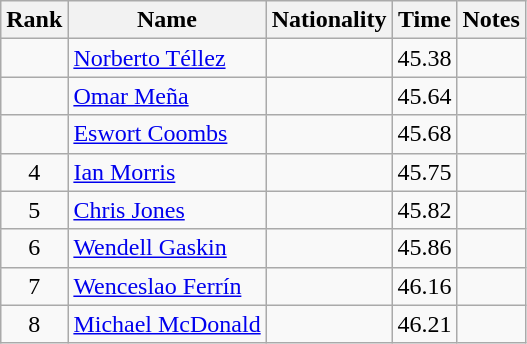<table class="wikitable sortable" style="text-align:center">
<tr>
<th>Rank</th>
<th>Name</th>
<th>Nationality</th>
<th>Time</th>
<th>Notes</th>
</tr>
<tr>
<td></td>
<td align=left><a href='#'>Norberto Téllez</a></td>
<td align=left></td>
<td>45.38</td>
<td></td>
</tr>
<tr>
<td></td>
<td align=left><a href='#'>Omar Meña</a></td>
<td align=left></td>
<td>45.64</td>
<td></td>
</tr>
<tr>
<td></td>
<td align=left><a href='#'>Eswort Coombs</a></td>
<td align=left></td>
<td>45.68</td>
<td></td>
</tr>
<tr>
<td>4</td>
<td align=left><a href='#'>Ian Morris</a></td>
<td align=left></td>
<td>45.75</td>
<td></td>
</tr>
<tr>
<td>5</td>
<td align=left><a href='#'>Chris Jones</a></td>
<td align=left></td>
<td>45.82</td>
<td></td>
</tr>
<tr>
<td>6</td>
<td align=left><a href='#'>Wendell Gaskin</a></td>
<td align=left></td>
<td>45.86</td>
<td></td>
</tr>
<tr>
<td>7</td>
<td align=left><a href='#'>Wenceslao Ferrín</a></td>
<td align=left></td>
<td>46.16</td>
<td></td>
</tr>
<tr>
<td>8</td>
<td align=left><a href='#'>Michael McDonald</a></td>
<td align=left></td>
<td>46.21</td>
<td></td>
</tr>
</table>
